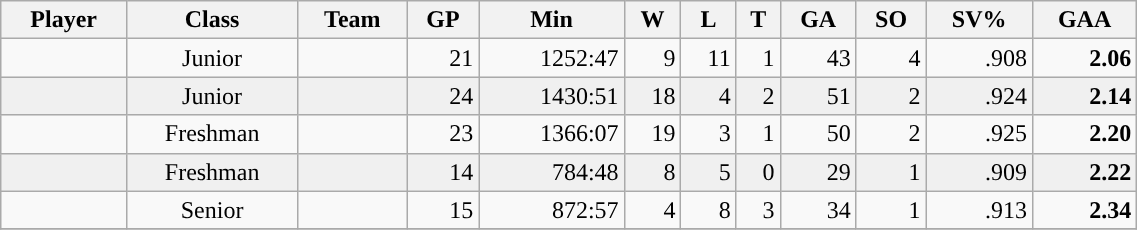<table class="wikitable sortable" style="text-align: center; "width=60%">
<tr>
<th>Player</th>
<th>Class</th>
<th>Team</th>
<th>GP</th>
<th>Min</th>
<th>W</th>
<th>L</th>
<th>T</th>
<th>GA</th>
<th>SO</th>
<th>SV%</th>
<th>GAA</th>
</tr>
<tr>
<td style="text-align: left"></td>
<td>Junior</td>
<td><strong><a href='#'></a></strong></td>
<td style="text-align: right">21</td>
<td style="text-align: right">1252:47</td>
<td style="text-align: right">9</td>
<td style="text-align: right">11</td>
<td style="text-align: right">1</td>
<td style="text-align: right">43</td>
<td style="text-align: right">4</td>
<td style="text-align: right">.908</td>
<td style="text-align: right"><strong>2.06</strong></td>
</tr>
<tr bgcolor=f0f0f0>
<td style="text-align: left"></td>
<td>Junior</td>
<td><strong><a href='#'></a></strong></td>
<td style="text-align: right">24</td>
<td style="text-align: right">1430:51</td>
<td style="text-align: right">18</td>
<td style="text-align: right">4</td>
<td style="text-align: right">2</td>
<td style="text-align: right">51</td>
<td style="text-align: right">2</td>
<td style="text-align: right">.924</td>
<td style="text-align: right"><strong>2.14</strong></td>
</tr>
<tr>
<td style="text-align: left"></td>
<td>Freshman</td>
<td><strong><a href='#'></a></strong></td>
<td style="text-align: right">23</td>
<td style="text-align: right">1366:07</td>
<td style="text-align: right">19</td>
<td style="text-align: right">3</td>
<td style="text-align: right">1</td>
<td style="text-align: right">50</td>
<td style="text-align: right">2</td>
<td style="text-align: right">.925</td>
<td style="text-align: right"><strong>2.20</strong></td>
</tr>
<tr bgcolor=f0f0f0>
<td style="text-align: left"></td>
<td>Freshman</td>
<td><strong><a href='#'></a></strong></td>
<td style="text-align: right">14</td>
<td style="text-align: right">784:48</td>
<td style="text-align: right">8</td>
<td style="text-align: right">5</td>
<td style="text-align: right">0</td>
<td style="text-align: right">29</td>
<td style="text-align: right">1</td>
<td style="text-align: right">.909</td>
<td style="text-align: right"><strong>2.22</strong></td>
</tr>
<tr>
<td style="text-align: left"></td>
<td>Senior</td>
<td><strong><a href='#'></a></strong></td>
<td style="text-align: right">15</td>
<td style="text-align: right">872:57</td>
<td style="text-align: right">4</td>
<td style="text-align: right">8</td>
<td style="text-align: right">3</td>
<td style="text-align: right">34</td>
<td style="text-align: right">1</td>
<td style="text-align: right">.913</td>
<td style="text-align: right"><strong>2.34</strong></td>
</tr>
<tr>
</tr>
</table>
